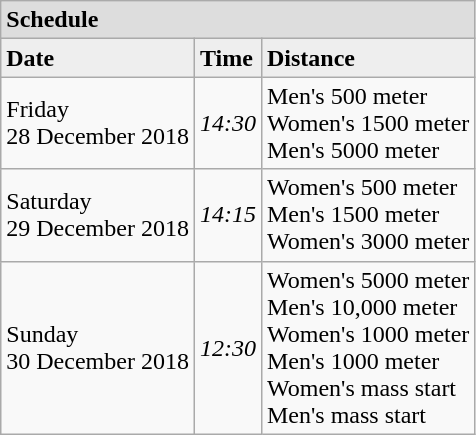<table class="wikitable">
<tr align=left bgcolor=#DDDDDD>
<td colspan=3><strong>Schedule</strong></td>
</tr>
<tr align=left bgcolor=#EEEEEE>
<td><strong>Date</strong></td>
<td><strong>Time</strong></td>
<td><strong>Distance</strong></td>
</tr>
<tr>
<td>Friday <br> 28 December 2018</td>
<td><em>14:30</em></td>
<td>Men's 500 meter  <br> Women's 1500 meter <br> Men's 5000 meter</td>
</tr>
<tr>
<td>Saturday <br> 29 December 2018</td>
<td><em>14:15</em></td>
<td>Women's 500 meter <br> Men's 1500 meter <br> Women's 3000 meter</td>
</tr>
<tr>
<td>Sunday <br> 30 December 2018</td>
<td><em>12:30</em></td>
<td>Women's 5000 meter <br> Men's 10,000 meter <br> Women's 1000 meter <br> Men's 1000 meter <br> Women's mass start <br> Men's mass start</td>
</tr>
</table>
